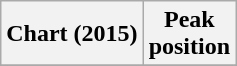<table class="wikitable plainrowheaders" style="text-align:center">
<tr>
<th scope="col">Chart (2015)</th>
<th scope="col">Peak<br>position</th>
</tr>
<tr>
</tr>
</table>
